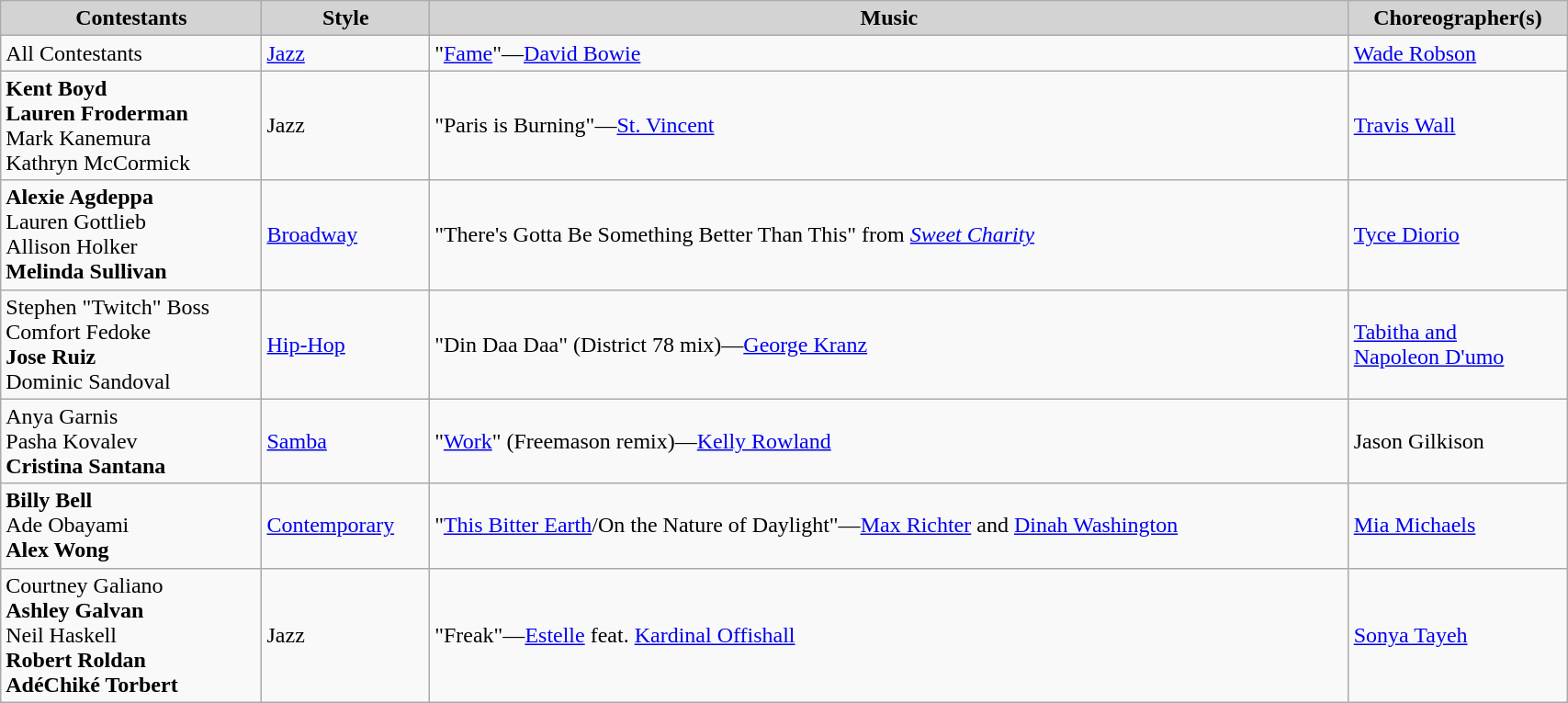<table class="wikitable" style="width:90%;">
<tr style="background:lightgrey; text-align:center;">
<td><strong>Contestants</strong></td>
<td><strong>Style</strong></td>
<td><strong>Music</strong></td>
<td><strong>Choreographer(s)</strong></td>
</tr>
<tr>
<td>All Contestants</td>
<td><a href='#'>Jazz</a></td>
<td>"<a href='#'>Fame</a>"—<a href='#'>David Bowie</a></td>
<td><a href='#'>Wade Robson</a></td>
</tr>
<tr>
<td><strong>Kent Boyd<br>Lauren Froderman</strong><br>Mark Kanemura<br>Kathryn McCormick</td>
<td>Jazz</td>
<td>"Paris is Burning"—<a href='#'>St. Vincent</a></td>
<td><a href='#'>Travis Wall</a></td>
</tr>
<tr>
<td><strong>Alexie Agdeppa</strong><br>Lauren Gottlieb<br>Allison Holker<br><strong>Melinda Sullivan</strong></td>
<td><a href='#'>Broadway</a></td>
<td>"There's Gotta Be Something Better Than This" from <em><a href='#'>Sweet Charity</a></em></td>
<td><a href='#'>Tyce Diorio</a></td>
</tr>
<tr>
<td>Stephen "Twitch" Boss<br>Comfort Fedoke<br><strong>Jose Ruiz</strong><br>Dominic Sandoval</td>
<td><a href='#'>Hip-Hop</a></td>
<td>"Din Daa Daa" (District 78 mix)—<a href='#'>George Kranz</a></td>
<td><a href='#'>Tabitha and</a><br><a href='#'>Napoleon D'umo</a></td>
</tr>
<tr>
<td>Anya Garnis<br>Pasha Kovalev<br><strong>Cristina Santana</strong></td>
<td><a href='#'>Samba</a></td>
<td>"<a href='#'>Work</a>" (Freemason remix)—<a href='#'>Kelly Rowland</a></td>
<td>Jason Gilkison</td>
</tr>
<tr>
<td><strong>Billy Bell</strong><br>Ade Obayami<br><strong>Alex Wong</strong></td>
<td><a href='#'>Contemporary</a></td>
<td>"<a href='#'>This Bitter Earth</a>/On the Nature of Daylight"—<a href='#'>Max Richter</a> and <a href='#'>Dinah Washington</a></td>
<td><a href='#'>Mia Michaels</a></td>
</tr>
<tr>
<td>Courtney Galiano<br><strong>Ashley Galvan</strong><br>Neil Haskell<br><strong>Robert Roldan<br>AdéChiké Torbert</strong></td>
<td>Jazz</td>
<td>"Freak"—<a href='#'>Estelle</a> feat. <a href='#'>Kardinal Offishall</a></td>
<td><a href='#'>Sonya Tayeh</a></td>
</tr>
</table>
